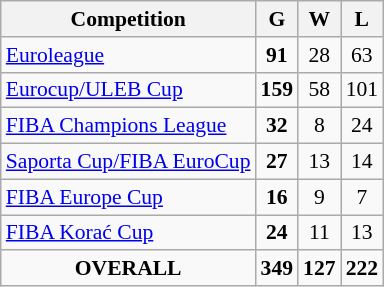<table class="wikitable" style="font-size:90%; text-align:center;">
<tr>
<th>Competition</th>
<th>G</th>
<th>W</th>
<th>L</th>
</tr>
<tr>
<td align=left><a href='#'>Euroleague</a></td>
<td><strong>91</strong></td>
<td>28</td>
<td>63</td>
</tr>
<tr>
<td align=left><a href='#'>Eurocup/ULEB Cup</a></td>
<td><strong>159</strong></td>
<td>58</td>
<td>101</td>
</tr>
<tr>
<td align=left><a href='#'>FIBA Champions League</a></td>
<td><strong>32</strong></td>
<td>8</td>
<td>24</td>
</tr>
<tr>
<td align=left><a href='#'>Saporta Cup/FIBA EuroCup</a></td>
<td><strong>27</strong></td>
<td>13</td>
<td>14</td>
</tr>
<tr>
<td align=left><a href='#'>FIBA Europe Cup</a></td>
<td><strong>16</strong></td>
<td>9</td>
<td>7</td>
</tr>
<tr>
<td align=left><a href='#'>FIBA Korać Cup</a></td>
<td><strong>24</strong></td>
<td>11</td>
<td>13</td>
</tr>
<tr>
<td><strong>OVERALL</strong></td>
<td><strong>349</strong></td>
<td><strong>127</strong></td>
<td><strong>222</strong></td>
</tr>
</table>
